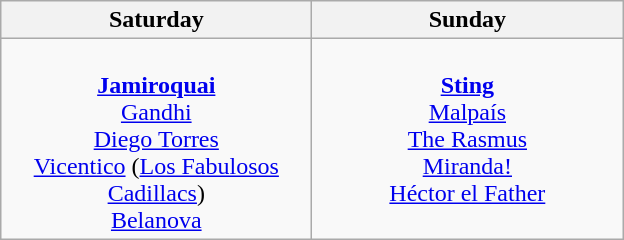<table class="wikitable">
<tr>
<th>Saturday</th>
<th>Sunday</th>
</tr>
<tr>
<td valign="top" align="center" width=200><br><strong><a href='#'>Jamiroquai</a></strong>
<br><a href='#'>Gandhi</a>
<br><a href='#'>Diego Torres</a>
<br><a href='#'>Vicentico</a> (<a href='#'>Los Fabulosos Cadillacs</a>)
<br><a href='#'>Belanova</a></td>
<td valign="top" align="center" width=200><br><strong><a href='#'>Sting</a></strong>
<br><a href='#'>Malpaís</a>
<br><a href='#'>The Rasmus</a>
<br><a href='#'>Miranda!</a>
<br><a href='#'>Héctor el Father</a></td>
</tr>
</table>
